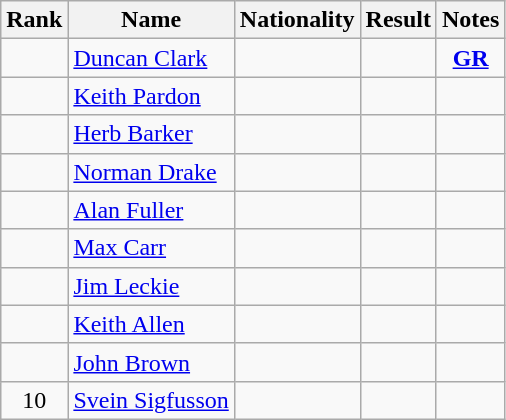<table class="wikitable sortable" style=" text-align:center">
<tr>
<th>Rank</th>
<th>Name</th>
<th>Nationality</th>
<th>Result</th>
<th>Notes</th>
</tr>
<tr>
<td></td>
<td align=left><a href='#'>Duncan Clark</a></td>
<td align=left></td>
<td></td>
<td><strong><a href='#'>GR</a></strong></td>
</tr>
<tr>
<td></td>
<td align=left><a href='#'>Keith Pardon</a></td>
<td align=left></td>
<td></td>
<td></td>
</tr>
<tr>
<td></td>
<td align=left><a href='#'>Herb Barker</a></td>
<td align=left></td>
<td></td>
<td></td>
</tr>
<tr>
<td></td>
<td align=left><a href='#'>Norman Drake</a></td>
<td align=left></td>
<td></td>
<td></td>
</tr>
<tr>
<td></td>
<td align=left><a href='#'>Alan Fuller</a></td>
<td align=left></td>
<td></td>
<td></td>
</tr>
<tr>
<td></td>
<td align=left><a href='#'>Max Carr</a></td>
<td align=left></td>
<td></td>
<td></td>
</tr>
<tr>
<td></td>
<td align=left><a href='#'>Jim Leckie</a></td>
<td align=left></td>
<td></td>
<td></td>
</tr>
<tr>
<td></td>
<td align=left><a href='#'>Keith Allen</a></td>
<td align=left></td>
<td></td>
<td></td>
</tr>
<tr>
<td></td>
<td align=left><a href='#'>John Brown</a></td>
<td align=left></td>
<td></td>
<td></td>
</tr>
<tr>
<td>10</td>
<td align=left><a href='#'>Svein Sigfusson</a></td>
<td align=left></td>
<td></td>
<td></td>
</tr>
</table>
